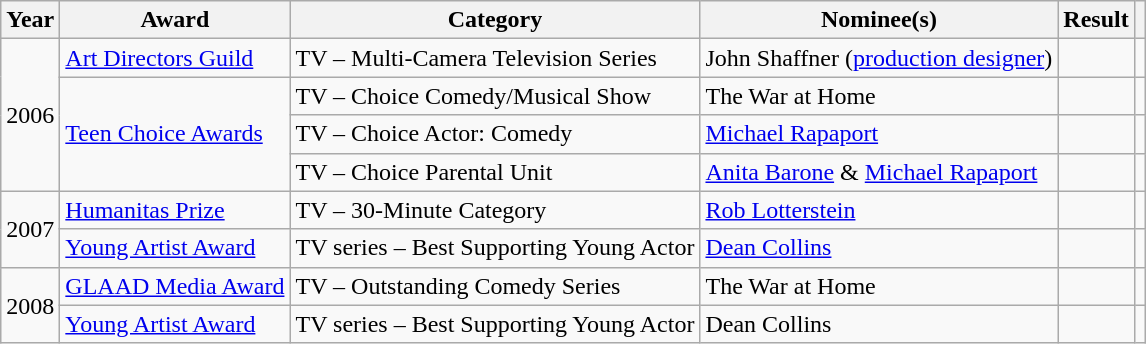<table class="wikitable sortable">
<tr>
<th>Year</th>
<th>Award</th>
<th>Category</th>
<th>Nominee(s)</th>
<th>Result</th>
<th class="unsortable"></th>
</tr>
<tr>
<td rowspan=4>2006</td>
<td><a href='#'>Art Directors Guild</a></td>
<td>TV – Multi-Camera Television Series</td>
<td data-sort-value="Shaffner, John">John Shaffner (<a href='#'>production designer</a>) </td>
<td></td>
<td style="text-align="center;"></td>
</tr>
<tr>
<td rowspan=3><a href='#'>Teen Choice Awards</a></td>
<td>TV – Choice Comedy/Musical Show</td>
<td data-sort-value="War at Home, The">The War at Home</td>
<td></td>
<td style="text-align="center;"></td>
</tr>
<tr>
<td>TV – Choice Actor: Comedy</td>
<td data-sort-value="Rapaport, Michael"><a href='#'>Michael Rapaport</a></td>
<td></td>
<td style="text-align="center;"></td>
</tr>
<tr>
<td>TV – Choice Parental Unit</td>
<td data-sort-value="Barone, Anita & Michael Rapaport"><a href='#'>Anita Barone</a> & <a href='#'>Michael Rapaport</a></td>
<td></td>
<td style="text-align="center;"></td>
</tr>
<tr>
<td rowspan=2>2007</td>
<td><a href='#'>Humanitas Prize</a></td>
<td>TV – 30-Minute Category</td>
<td data-sort-value="Lotterstein, Rob"><a href='#'>Rob Lotterstein</a> </td>
<td></td>
<td style="text-align="center;"></td>
</tr>
<tr>
<td><a href='#'>Young Artist Award</a></td>
<td>TV series – Best Supporting Young Actor</td>
<td data-sort-value="Collins, Dean"><a href='#'>Dean Collins</a></td>
<td></td>
<td style="text-align="center;"></td>
</tr>
<tr>
<td rowspan=2>2008</td>
<td><a href='#'>GLAAD Media Award</a></td>
<td>TV – Outstanding Comedy Series</td>
<td data-sort-value="War at Home, The">The War at Home</td>
<td></td>
<td style="text-align="center;"></td>
</tr>
<tr>
<td><a href='#'>Young Artist Award</a></td>
<td>TV series – Best Supporting Young Actor</td>
<td data-sort-value="Collins, Dean">Dean Collins</td>
<td></td>
<td style="text-align="center;"></td>
</tr>
</table>
